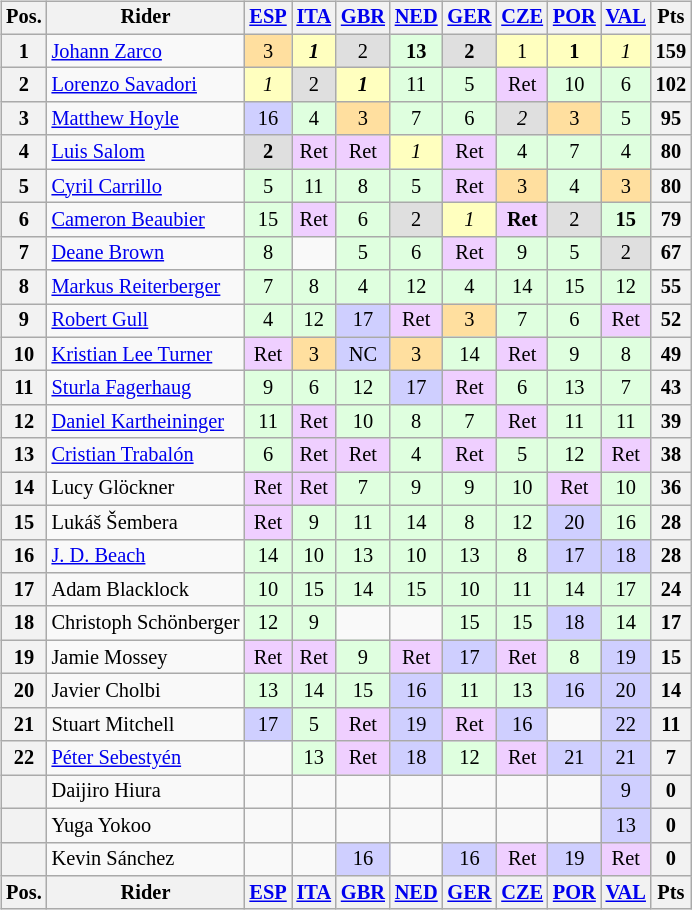<table>
<tr>
<td><br><table class="wikitable" style="font-size: 85%; text-align:center">
<tr valign="top">
<th valign="middle">Pos.</th>
<th valign="middle">Rider</th>
<th><a href='#'>ESP</a><br></th>
<th><a href='#'>ITA</a><br></th>
<th><a href='#'>GBR</a><br></th>
<th><a href='#'>NED</a><br></th>
<th><a href='#'>GER</a><br></th>
<th><a href='#'>CZE</a><br></th>
<th><a href='#'>POR</a><br></th>
<th><a href='#'>VAL</a><br></th>
<th valign="middle">Pts</th>
</tr>
<tr>
<th>1</th>
<td align="left"> <a href='#'>Johann Zarco</a></td>
<td style="background:#ffdf9f;">3</td>
<td style="background:#ffffbf;"><strong><em>1</em></strong></td>
<td style="background:#dfdfdf;">2</td>
<td style="background:#dfffdf;"><strong>13</strong></td>
<td style="background:#dfdfdf;"><strong>2</strong></td>
<td style="background:#ffffbf;">1</td>
<td style="background:#ffffbf;"><strong>1</strong></td>
<td style="background:#ffffbf;"><em>1</em></td>
<th>159</th>
</tr>
<tr>
<th>2</th>
<td align="left"> <a href='#'>Lorenzo Savadori</a></td>
<td style="background:#ffffbf;"><em>1</em></td>
<td style="background:#dfdfdf;">2</td>
<td style="background:#ffffbf;"><strong><em>1</em></strong></td>
<td style="background:#dfffdf;">11</td>
<td style="background:#dfffdf;">5</td>
<td style="background:#efcfff;">Ret</td>
<td style="background:#dfffdf;">10</td>
<td style="background:#dfffdf;">6</td>
<th>102</th>
</tr>
<tr>
<th>3</th>
<td align="left"> <a href='#'>Matthew Hoyle</a></td>
<td style="background:#cfcfff;">16</td>
<td style="background:#dfffdf;">4</td>
<td style="background:#ffdf9f;">3</td>
<td style="background:#dfffdf;">7</td>
<td style="background:#dfffdf;">6</td>
<td style="background:#dfdfdf;"><em>2</em></td>
<td style="background:#ffdf9f;">3</td>
<td style="background:#dfffdf;">5</td>
<th>95</th>
</tr>
<tr>
<th>4</th>
<td align="left"> <a href='#'>Luis Salom</a></td>
<td style="background:#dfdfdf;"><strong>2</strong></td>
<td style="background:#efcfff;">Ret</td>
<td style="background:#efcfff;">Ret</td>
<td style="background:#ffffbf;"><em>1</em></td>
<td style="background:#efcfff;">Ret</td>
<td style="background:#dfffdf;">4</td>
<td style="background:#dfffdf;">7</td>
<td style="background:#dfffdf;">4</td>
<th>80</th>
</tr>
<tr>
<th>5</th>
<td align="left"> <a href='#'>Cyril Carrillo</a></td>
<td style="background:#dfffdf;">5</td>
<td style="background:#dfffdf;">11</td>
<td style="background:#dfffdf;">8</td>
<td style="background:#dfffdf;">5</td>
<td style="background:#efcfff;">Ret</td>
<td style="background:#ffdf9f;">3</td>
<td style="background:#dfffdf;">4</td>
<td style="background:#ffdf9f;">3</td>
<th>80</th>
</tr>
<tr>
<th>6</th>
<td align="left"> <a href='#'>Cameron Beaubier</a></td>
<td style="background:#dfffdf;">15</td>
<td style="background:#efcfff;">Ret</td>
<td style="background:#dfffdf;">6</td>
<td style="background:#dfdfdf;">2</td>
<td style="background:#ffffbf;"><em>1</em></td>
<td style="background:#efcfff;"><strong>Ret</strong></td>
<td style="background:#dfdfdf;">2</td>
<td style="background:#dfffdf;"><strong>15</strong></td>
<th>79</th>
</tr>
<tr>
<th>7</th>
<td align="left"> <a href='#'>Deane Brown</a></td>
<td style="background:#dfffdf;">8</td>
<td></td>
<td style="background:#dfffdf;">5</td>
<td style="background:#dfffdf;">6</td>
<td style="background:#efcfff;">Ret</td>
<td style="background:#dfffdf;">9</td>
<td style="background:#dfffdf;">5</td>
<td style="background:#dfdfdf;">2</td>
<th>67</th>
</tr>
<tr>
<th>8</th>
<td align="left"> <a href='#'>Markus Reiterberger</a></td>
<td style="background:#dfffdf;">7</td>
<td style="background:#dfffdf;">8</td>
<td style="background:#dfffdf;">4</td>
<td style="background:#dfffdf;">12</td>
<td style="background:#dfffdf;">4</td>
<td style="background:#dfffdf;">14</td>
<td style="background:#dfffdf;">15</td>
<td style="background:#dfffdf;">12</td>
<th>55</th>
</tr>
<tr>
<th>9</th>
<td align="left"> <a href='#'>Robert Gull</a></td>
<td style="background:#dfffdf;">4</td>
<td style="background:#dfffdf;">12</td>
<td style="background:#cfcfff;">17</td>
<td style="background:#efcfff;">Ret</td>
<td style="background:#ffdf9f;">3</td>
<td style="background:#dfffdf;">7</td>
<td style="background:#dfffdf;">6</td>
<td style="background:#efcfff;">Ret</td>
<th>52</th>
</tr>
<tr>
<th>10</th>
<td align="left"> <a href='#'>Kristian Lee Turner</a></td>
<td style="background:#efcfff;">Ret</td>
<td style="background:#ffdf9f;">3</td>
<td style="background:#cfcfff;">NC</td>
<td style="background:#ffdf9f;">3</td>
<td style="background:#dfffdf;">14</td>
<td style="background:#efcfff;">Ret</td>
<td style="background:#dfffdf;">9</td>
<td style="background:#dfffdf;">8</td>
<th>49</th>
</tr>
<tr>
<th>11</th>
<td align="left"> <a href='#'>Sturla Fagerhaug</a></td>
<td style="background:#dfffdf;">9</td>
<td style="background:#dfffdf;">6</td>
<td style="background:#dfffdf;">12</td>
<td style="background:#cfcfff;">17</td>
<td style="background:#efcfff;">Ret</td>
<td style="background:#dfffdf;">6</td>
<td style="background:#dfffdf;">13</td>
<td style="background:#dfffdf;">7</td>
<th>43</th>
</tr>
<tr>
<th>12</th>
<td align="left"> <a href='#'>Daniel Kartheininger</a></td>
<td style="background:#dfffdf;">11</td>
<td style="background:#efcfff;">Ret</td>
<td style="background:#dfffdf;">10</td>
<td style="background:#dfffdf;">8</td>
<td style="background:#dfffdf;">7</td>
<td style="background:#efcfff;">Ret</td>
<td style="background:#dfffdf;">11</td>
<td style="background:#dfffdf;">11</td>
<th>39</th>
</tr>
<tr>
<th>13</th>
<td align="left"> <a href='#'>Cristian Trabalón</a></td>
<td style="background:#dfffdf;">6</td>
<td style="background:#efcfff;">Ret</td>
<td style="background:#efcfff;">Ret</td>
<td style="background:#dfffdf;">4</td>
<td style="background:#efcfff;">Ret</td>
<td style="background:#dfffdf;">5</td>
<td style="background:#dfffdf;">12</td>
<td style="background:#efcfff;">Ret</td>
<th>38</th>
</tr>
<tr>
<th>14</th>
<td align="left"> Lucy Glöckner</td>
<td style="background:#efcfff;">Ret</td>
<td style="background:#efcfff;">Ret</td>
<td style="background:#dfffdf;">7</td>
<td style="background:#dfffdf;">9</td>
<td style="background:#dfffdf;">9</td>
<td style="background:#dfffdf;">10</td>
<td style="background:#efcfff;">Ret</td>
<td style="background:#dfffdf;">10</td>
<th>36</th>
</tr>
<tr>
<th>15</th>
<td align="left"> Lukáš Šembera</td>
<td style="background:#efcfff;">Ret</td>
<td style="background:#dfffdf;">9</td>
<td style="background:#dfffdf;">11</td>
<td style="background:#dfffdf;">14</td>
<td style="background:#dfffdf;">8</td>
<td style="background:#dfffdf;">12</td>
<td style="background:#cfcfff;">20</td>
<td style="background:#dfffdf;">16</td>
<th>28</th>
</tr>
<tr>
<th>16</th>
<td align="left"> <a href='#'>J. D. Beach</a></td>
<td style="background:#dfffdf;">14</td>
<td style="background:#dfffdf;">10</td>
<td style="background:#dfffdf;">13</td>
<td style="background:#dfffdf;">10</td>
<td style="background:#dfffdf;">13</td>
<td style="background:#dfffdf;">8</td>
<td style="background:#cfcfff;">17</td>
<td style="background:#cfcfff;">18</td>
<th>28</th>
</tr>
<tr>
<th>17</th>
<td align="left"> Adam Blacklock</td>
<td style="background:#dfffdf;">10</td>
<td style="background:#dfffdf;">15</td>
<td style="background:#dfffdf;">14</td>
<td style="background:#dfffdf;">15</td>
<td style="background:#dfffdf;">10</td>
<td style="background:#dfffdf;">11</td>
<td style="background:#dfffdf;">14</td>
<td style="background:#dfffdf;">17</td>
<th>24</th>
</tr>
<tr>
<th>18</th>
<td align="left"> Christoph Schönberger</td>
<td style="background:#dfffdf;">12</td>
<td style="background:#dfffdf;">9</td>
<td></td>
<td></td>
<td style="background:#dfffdf;">15</td>
<td style="background:#dfffdf;">15</td>
<td style="background:#cfcfff;">18</td>
<td style="background:#dfffdf;">14</td>
<th>17</th>
</tr>
<tr>
<th>19</th>
<td align="left"> Jamie Mossey</td>
<td style="background:#efcfff;">Ret</td>
<td style="background:#efcfff;">Ret</td>
<td style="background:#dfffdf;">9</td>
<td style="background:#efcfff;">Ret</td>
<td style="background:#cfcfff;">17</td>
<td style="background:#efcfff;">Ret</td>
<td style="background:#dfffdf;">8</td>
<td style="background:#cfcfff;">19</td>
<th>15</th>
</tr>
<tr>
<th>20</th>
<td align="left"> Javier Cholbi</td>
<td style="background:#dfffdf;">13</td>
<td style="background:#dfffdf;">14</td>
<td style="background:#dfffdf;">15</td>
<td style="background:#cfcfff;">16</td>
<td style="background:#dfffdf;">11</td>
<td style="background:#dfffdf;">13</td>
<td style="background:#cfcfff;">16</td>
<td style="background:#cfcfff;">20</td>
<th>14</th>
</tr>
<tr>
<th>21</th>
<td align="left"> Stuart Mitchell</td>
<td style="background:#cfcfff;">17</td>
<td style="background:#dfffdf;">5</td>
<td style="background:#efcfff;">Ret</td>
<td style="background:#cfcfff;">19</td>
<td style="background:#efcfff;">Ret</td>
<td style="background:#cfcfff;">16</td>
<td></td>
<td style="background:#cfcfff;">22</td>
<th>11</th>
</tr>
<tr>
<th>22</th>
<td align="left"> <a href='#'>Péter Sebestyén</a></td>
<td></td>
<td style="background:#dfffdf;">13</td>
<td style="background:#efcfff;">Ret</td>
<td style="background:#cfcfff;">18</td>
<td style="background:#dfffdf;">12</td>
<td style="background:#efcfff;">Ret</td>
<td style="background:#cfcfff;">21</td>
<td style="background:#cfcfff;">21</td>
<th>7</th>
</tr>
<tr>
<th></th>
<td align="left"> Daijiro Hiura</td>
<td></td>
<td></td>
<td></td>
<td></td>
<td></td>
<td></td>
<td></td>
<td style="background:#cfcfff;">9</td>
<th>0</th>
</tr>
<tr>
<th></th>
<td align="left"> Yuga Yokoo</td>
<td></td>
<td></td>
<td></td>
<td></td>
<td></td>
<td></td>
<td></td>
<td style="background:#cfcfff;">13</td>
<th>0</th>
</tr>
<tr>
<th></th>
<td align="left"> Kevin Sánchez</td>
<td></td>
<td></td>
<td style="background:#cfcfff;">16</td>
<td></td>
<td style="background:#cfcfff;">16</td>
<td style="background:#efcfff;">Ret</td>
<td style="background:#cfcfff;">19</td>
<td style="background:#efcfff;">Ret</td>
<th>0</th>
</tr>
<tr valign="top">
<th valign="middle">Pos.</th>
<th valign="middle">Rider</th>
<th><a href='#'>ESP</a><br></th>
<th><a href='#'>ITA</a><br></th>
<th><a href='#'>GBR</a><br></th>
<th><a href='#'>NED</a><br></th>
<th><a href='#'>GER</a><br></th>
<th><a href='#'>CZE</a><br></th>
<th><a href='#'>POR</a><br></th>
<th><a href='#'>VAL</a><br></th>
<th valign="middle">Pts</th>
</tr>
</table>
</td>
<td valign="top"><br></td>
</tr>
</table>
